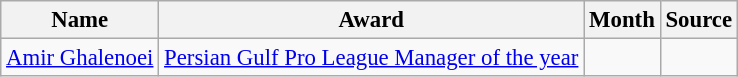<table class="wikitable sortable" style="text-align:left; font-size:95%;">
<tr>
<th>Name</th>
<th>Award</th>
<th>Month</th>
<th>Source</th>
</tr>
<tr>
<td> <a href='#'>Amir Ghalenoei</a></td>
<td><a href='#'>Persian Gulf Pro League Manager of the year</a></td>
<td></td>
<td align=center></td>
</tr>
</table>
